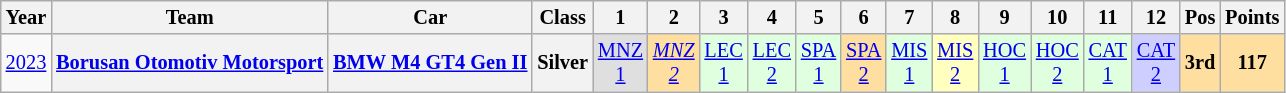<table class="wikitable" style="text-align:center; font-size:85%">
<tr>
<th>Year</th>
<th>Team</th>
<th>Car</th>
<th>Class</th>
<th>1</th>
<th>2</th>
<th>3</th>
<th>4</th>
<th>5</th>
<th>6</th>
<th>7</th>
<th>8</th>
<th>9</th>
<th>10</th>
<th>11</th>
<th>12</th>
<th>Pos</th>
<th>Points</th>
</tr>
<tr>
<td><a href='#'>2023</a></td>
<th nowrap><a href='#'>Borusan Otomotiv Motorsport</a></th>
<th nowrap><a href='#'>BMW M4 GT4 Gen II</a></th>
<th>Silver</th>
<td style="background:#DFDFDF;"><a href='#'>MNZ<br>1</a><br></td>
<td style="background:#FFDF9F;"><em><a href='#'>MNZ<br>2</a></em><br></td>
<td style="background:#DFFFDF;"><a href='#'>LEC<br>1</a><br></td>
<td style="background:#DFFFDF;"><a href='#'>LEC<br>2</a><br></td>
<td style="background:#DFFFDF;"><a href='#'>SPA<br>1</a><br></td>
<td style="background:#FFDF9F;"><a href='#'>SPA<br>2</a><br></td>
<td style="background:#DFFFDF;"><a href='#'>MIS<br>1</a><br></td>
<td style="background:#FFFFBF;"><a href='#'>MIS<br>2</a><br></td>
<td style="background:#DFFFDF;"><a href='#'>HOC<br>1</a><br></td>
<td style="background:#DFFFDF;"><a href='#'>HOC<br>2</a><br></td>
<td style="background:#DFFFDF;"><a href='#'>CAT<br>1</a><br></td>
<td style="background:#CFCFFF;"><a href='#'>CAT<br>2</a><br></td>
<th style="background:#FFDF9F;">3rd</th>
<th style="background:#FFDF9F;">117</th>
</tr>
</table>
